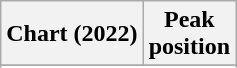<table class="wikitable sortable plainrowheaders" style="text-align:center">
<tr>
<th scope="col">Chart (2022)</th>
<th scope="col">Peak<br>position</th>
</tr>
<tr>
</tr>
<tr>
</tr>
<tr>
</tr>
</table>
